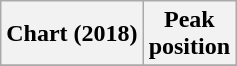<table class="wikitable plainrowheaders" style="text-align:center">
<tr>
<th scope="col">Chart (2018)</th>
<th scope="col">Peak<br> position</th>
</tr>
<tr>
</tr>
</table>
